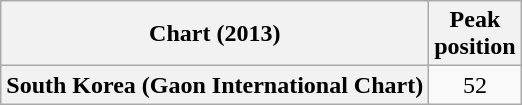<table class="wikitable plainrowheaders" style="text-align: center;">
<tr>
<th>Chart (2013)</th>
<th>Peak<br>position</th>
</tr>
<tr>
<th scope="row">South Korea (Gaon International Chart)</th>
<td>52</td>
</tr>
</table>
